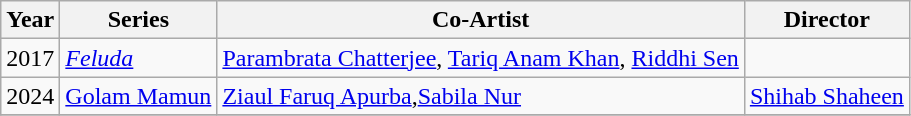<table class="wikitable">
<tr>
<th>Year</th>
<th>Series</th>
<th>Co-Artist</th>
<th>Director</th>
</tr>
<tr>
<td>2017</td>
<td><em><a href='#'>Feluda</a></em></td>
<td><a href='#'>Parambrata Chatterjee</a>, <a href='#'>Tariq Anam Khan</a>, <a href='#'>Riddhi Sen</a></td>
</tr>
<tr>
<td>2024</td>
<td><a href='#'>Golam Mamun</a></td>
<td><a href='#'>Ziaul Faruq Apurba</a>,<a href='#'>Sabila Nur</a></td>
<td><a href='#'>Shihab Shaheen</a></td>
</tr>
<tr>
</tr>
</table>
